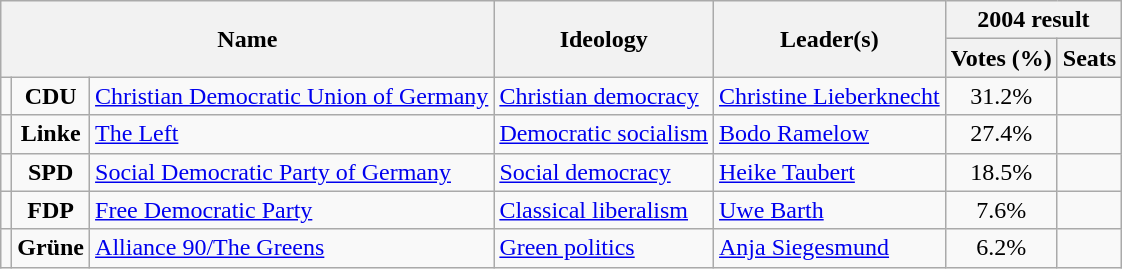<table class="wikitable">
<tr>
<th rowspan=2 colspan=3>Name</th>
<th rowspan=2>Ideology</th>
<th rowspan=2>Leader(s)</th>
<th colspan=2>2004 result</th>
</tr>
<tr>
<th>Votes (%)</th>
<th>Seats</th>
</tr>
<tr>
<td bgcolor=></td>
<td align=center><strong>CDU</strong></td>
<td><a href='#'>Christian Democratic Union of Germany</a><br></td>
<td><a href='#'>Christian democracy</a></td>
<td><a href='#'>Christine Lieberknecht</a></td>
<td align=center>31.2%</td>
<td></td>
</tr>
<tr>
<td bgcolor=></td>
<td align=center><strong>Linke</strong></td>
<td><a href='#'>The Left</a><br></td>
<td><a href='#'>Democratic socialism</a></td>
<td><a href='#'>Bodo Ramelow</a></td>
<td align=center>27.4%</td>
<td></td>
</tr>
<tr>
<td bgcolor=></td>
<td align=center><strong>SPD</strong></td>
<td><a href='#'>Social Democratic Party of Germany</a><br></td>
<td><a href='#'>Social democracy</a></td>
<td><a href='#'>Heike Taubert</a></td>
<td align=center>18.5%</td>
<td></td>
</tr>
<tr>
<td bgcolor=></td>
<td align=center><strong>FDP</strong></td>
<td><a href='#'>Free Democratic Party</a><br></td>
<td><a href='#'>Classical liberalism</a></td>
<td><a href='#'>Uwe Barth</a></td>
<td align=center>7.6%</td>
<td></td>
</tr>
<tr>
<td bgcolor=></td>
<td align=center><strong>Grüne</strong></td>
<td><a href='#'>Alliance 90/The Greens</a><br></td>
<td><a href='#'>Green politics</a></td>
<td><a href='#'>Anja Siegesmund</a></td>
<td align=center>6.2%</td>
<td></td>
</tr>
</table>
